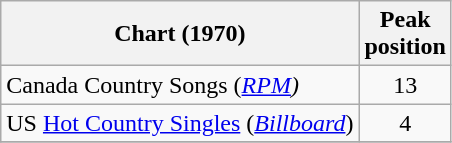<table class="wikitable sortable">
<tr>
<th align="left">Chart (1970)</th>
<th align="center">Peak<br>position</th>
</tr>
<tr>
<td align="left">Canada Country Songs (<em><a href='#'>RPM</a>)</em></td>
<td align="center">13</td>
</tr>
<tr>
<td align="left">US <a href='#'>Hot Country Singles</a> (<em><a href='#'>Billboard</a></em>)</td>
<td align="center">4</td>
</tr>
<tr>
</tr>
</table>
